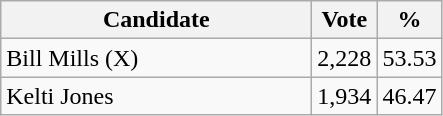<table class="wikitable">
<tr>
<th bgcolor="#DDDDFF" width="200px">Candidate</th>
<th bgcolor="#DDDDFF">Vote</th>
<th bgcolor="#DDDDFF">%</th>
</tr>
<tr>
<td>Bill Mills (X)</td>
<td>2,228</td>
<td>53.53</td>
</tr>
<tr>
<td>Kelti Jones</td>
<td>1,934</td>
<td>46.47</td>
</tr>
</table>
